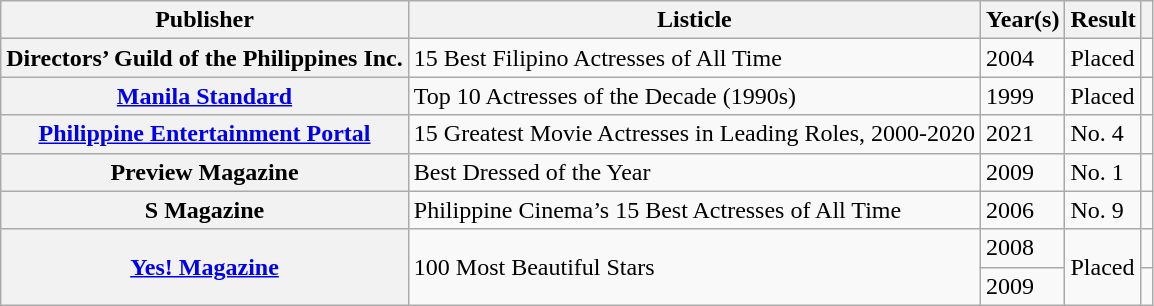<table class="wikitable plainrowheaders sortable" style="margin-right: 0;">
<tr>
<th scope="col">Publisher</th>
<th scope="col">Listicle</th>
<th scope="col">Year(s)</th>
<th scope="col">Result</th>
<th scope="col" class="unsortable"></th>
</tr>
<tr>
<th scope="rowgroup">Directors’ Guild of the Philippines Inc.</th>
<td>15 Best Filipino Actresses of All Time</td>
<td>2004</td>
<td>Placed</td>
<td></td>
</tr>
<tr>
<th scope="rowgroup"><a href='#'>Manila Standard</a></th>
<td>Top 10 Actresses of the Decade (1990s)</td>
<td>1999</td>
<td>Placed</td>
<td></td>
</tr>
<tr>
<th scope="rowgroup"><a href='#'>Philippine Entertainment Portal</a></th>
<td>15 Greatest Movie Actresses in Leading Roles, 2000-2020</td>
<td>2021</td>
<td>No. 4</td>
<td></td>
</tr>
<tr>
<th scope="rowgroup">Preview Magazine</th>
<td>Best Dressed of the Year</td>
<td>2009</td>
<td>No. 1</td>
<td></td>
</tr>
<tr>
<th scope="rowgroup">S Magazine</th>
<td>Philippine Cinema’s 15 Best Actresses of All Time</td>
<td>2006</td>
<td>No. 9</td>
<td></td>
</tr>
<tr>
<th scope="rowgroup" rowspan="2"><a href='#'>Yes! Magazine</a></th>
<td rowspan="2">100 Most Beautiful Stars</td>
<td>2008</td>
<td rowspan="2">Placed</td>
<td></td>
</tr>
<tr>
<td>2009</td>
<td></td>
</tr>
</table>
